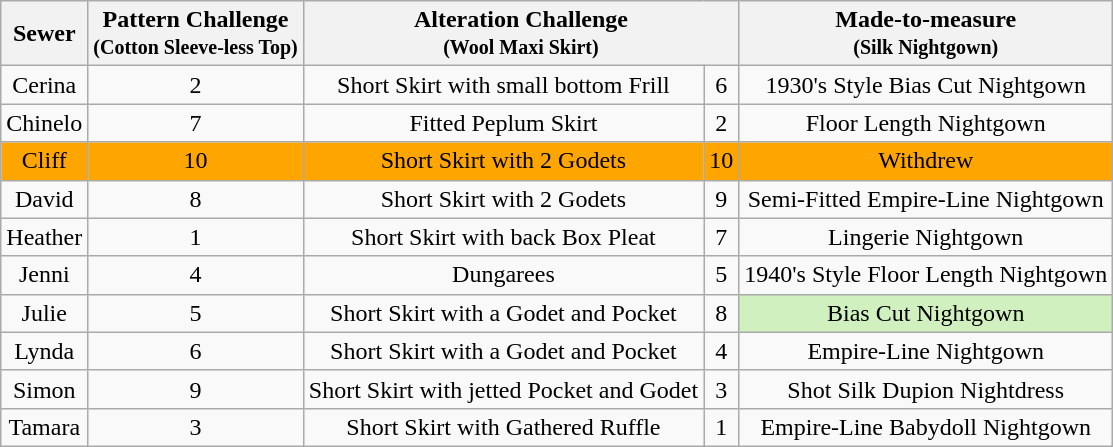<table class="wikitable" style="text-align:center;">
<tr>
<th>Sewer</th>
<th>Pattern Challenge<br><small>(Cotton Sleeve-less Top)</small></th>
<th Colspan=2>Alteration Challenge<br><small>(Wool Maxi Skirt)</small></th>
<th>Made-to-measure<br><small>(Silk Nightgown)</small></th>
</tr>
<tr>
<td>Cerina</td>
<td>2</td>
<td>Short Skirt with small bottom Frill</td>
<td>6</td>
<td>1930's Style Bias Cut Nightgown</td>
</tr>
<tr>
<td>Chinelo</td>
<td>7</td>
<td>Fitted Peplum Skirt</td>
<td>2</td>
<td>Floor Length Nightgown</td>
</tr>
<tr style="background:orange">
<td>Cliff</td>
<td>10</td>
<td>Short Skirt with 2 Godets</td>
<td>10</td>
<td>Withdrew</td>
</tr>
<tr>
<td>David</td>
<td>8</td>
<td>Short Skirt with 2 Godets</td>
<td>9</td>
<td>Semi-Fitted Empire-Line Nightgown</td>
</tr>
<tr>
<td>Heather</td>
<td>1</td>
<td>Short Skirt with back Box Pleat</td>
<td>7</td>
<td>Lingerie Nightgown</td>
</tr>
<tr>
<td>Jenni</td>
<td>4</td>
<td>Dungarees</td>
<td>5</td>
<td>1940's Style Floor Length Nightgown</td>
</tr>
<tr>
<td>Julie</td>
<td>5</td>
<td>Short Skirt with a Godet and Pocket</td>
<td>8</td>
<td style="background:#d0f0c0">Bias Cut Nightgown</td>
</tr>
<tr>
<td>Lynda</td>
<td>6</td>
<td>Short Skirt with a Godet and Pocket</td>
<td>4</td>
<td>Empire-Line Nightgown</td>
</tr>
<tr>
<td>Simon</td>
<td>9</td>
<td>Short Skirt with jetted Pocket and Godet</td>
<td>3</td>
<td>Shot Silk Dupion Nightdress</td>
</tr>
<tr>
<td>Tamara</td>
<td>3</td>
<td>Short Skirt with Gathered Ruffle</td>
<td>1</td>
<td>Empire-Line Babydoll Nightgown</td>
</tr>
</table>
